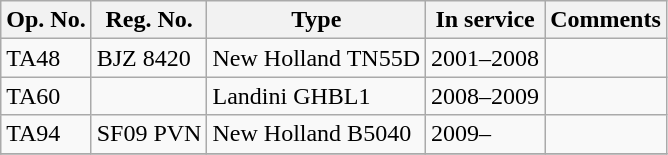<table class="wikitable">
<tr>
<th>Op. No.</th>
<th>Reg. No.</th>
<th>Type</th>
<th>In service</th>
<th>Comments</th>
</tr>
<tr>
<td>TA48</td>
<td>BJZ 8420</td>
<td>New Holland TN55D</td>
<td>2001–2008</td>
<td></td>
</tr>
<tr>
<td>TA60</td>
<td></td>
<td>Landini GHBL1</td>
<td>2008–2009</td>
<td></td>
</tr>
<tr>
<td>TA94</td>
<td>SF09 PVN</td>
<td>New Holland B5040</td>
<td>2009–</td>
<td></td>
</tr>
<tr>
</tr>
</table>
